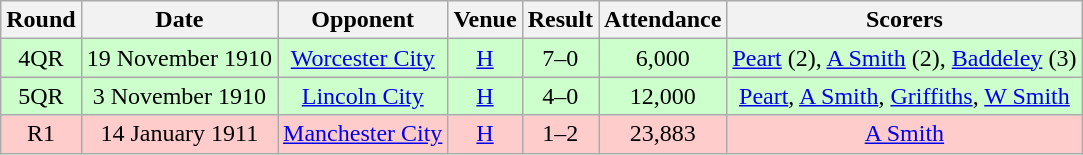<table class="wikitable" style="font-size:100%; text-align:center">
<tr>
<th>Round</th>
<th>Date</th>
<th>Opponent</th>
<th>Venue</th>
<th>Result</th>
<th>Attendance</th>
<th>Scorers</th>
</tr>
<tr style="background-color: #CCFFCC;">
<td>4QR</td>
<td>19 November 1910</td>
<td><a href='#'>Worcester City</a></td>
<td><a href='#'>H</a></td>
<td>7–0</td>
<td>6,000</td>
<td><a href='#'>Peart</a> (2), <a href='#'>A Smith</a> (2), <a href='#'>Baddeley</a> (3)</td>
</tr>
<tr style="background-color: #CCFFCC;">
<td>5QR</td>
<td>3 November 1910</td>
<td><a href='#'>Lincoln City</a></td>
<td><a href='#'>H</a></td>
<td>4–0</td>
<td>12,000</td>
<td><a href='#'>Peart</a>, <a href='#'>A Smith</a>, <a href='#'>Griffiths</a>, <a href='#'>W Smith</a></td>
</tr>
<tr style="background-color: #FFCCCC;">
<td>R1</td>
<td>14 January 1911</td>
<td><a href='#'>Manchester City</a></td>
<td><a href='#'>H</a></td>
<td>1–2</td>
<td>23,883</td>
<td><a href='#'>A Smith</a></td>
</tr>
</table>
